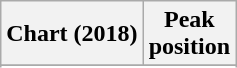<table class="wikitable sortable plainrowheaders" style="text-align:center">
<tr>
<th scope="col">Chart (2018)</th>
<th scope="col">Peak<br>position</th>
</tr>
<tr>
</tr>
<tr>
</tr>
</table>
